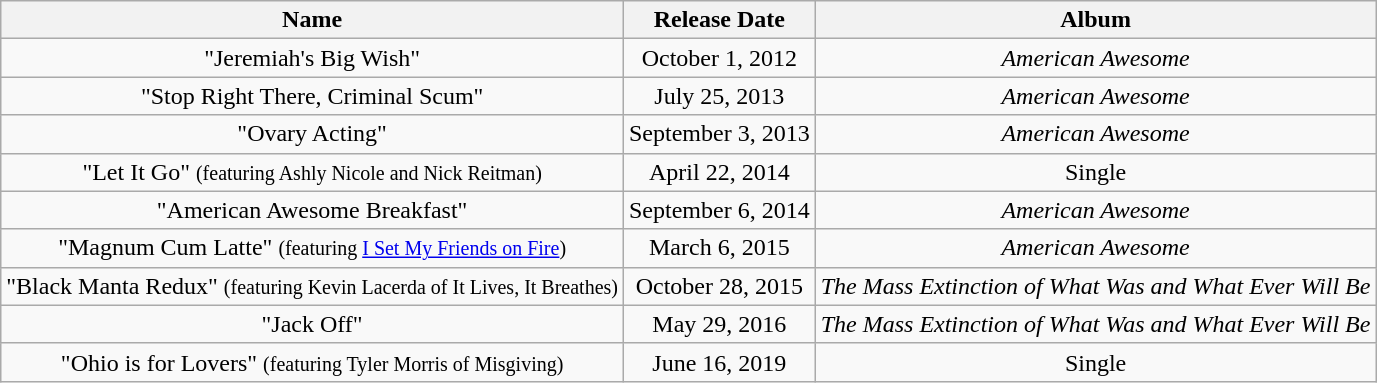<table class="wikitable" style="text-align:center;">
<tr>
<th>Name</th>
<th>Release Date</th>
<th>Album</th>
</tr>
<tr>
<td>"Jeremiah's Big Wish"</td>
<td>October 1, 2012</td>
<td><em>American Awesome</em></td>
</tr>
<tr>
<td>"Stop Right There, Criminal Scum"</td>
<td>July 25, 2013</td>
<td><em>American Awesome</em></td>
</tr>
<tr>
<td>"Ovary Acting"</td>
<td>September 3, 2013</td>
<td><em>American Awesome</em></td>
</tr>
<tr>
<td>"Let It Go" <small>(featuring Ashly Nicole and Nick Reitman)</small></td>
<td>April 22, 2014</td>
<td>Single</td>
</tr>
<tr>
<td>"American Awesome Breakfast"</td>
<td>September 6, 2014</td>
<td><em>American Awesome</em></td>
</tr>
<tr>
<td>"Magnum Cum Latte" <small>(featuring <a href='#'>I Set My Friends on Fire</a>)</small></td>
<td>March 6, 2015</td>
<td><em>American Awesome</em></td>
</tr>
<tr>
<td>"Black Manta Redux" <small>(featuring Kevin Lacerda of It Lives, It Breathes)</small></td>
<td>October 28, 2015</td>
<td><em>The Mass Extinction of What Was and What Ever Will Be</em></td>
</tr>
<tr>
<td>"Jack Off"</td>
<td>May 29, 2016</td>
<td><em>The Mass Extinction of What Was and What Ever Will Be</em></td>
</tr>
<tr>
<td>"Ohio is for Lovers" <small>(featuring Tyler Morris of Misgiving)</small></td>
<td>June 16, 2019</td>
<td>Single</td>
</tr>
</table>
